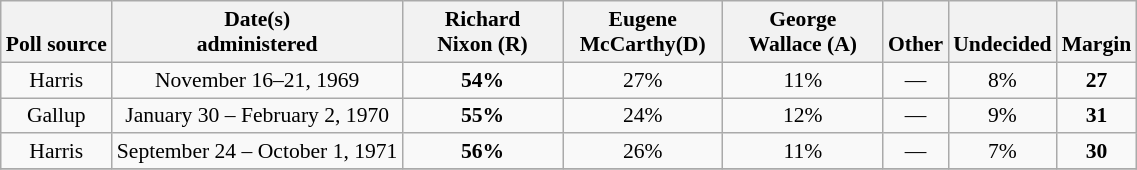<table class="wikitable sortable" style="text-align:center;font-size:90%;line-height:17px">
<tr valign= bottom>
<th>Poll source</th>
<th>Date(s)<br>administered</th>
<th class="unsortable" style="width:100px;">Richard<br>Nixon (R)</th>
<th class="unsortable" style="width:100px;">Eugene<br>McCarthy(D)</th>
<th class="unsortable" style="width:100px;">George<br>Wallace (A) </th>
<th class="unsortable">Other</th>
<th class="unsortable">Undecided</th>
<th>Margin</th>
</tr>
<tr>
<td align="center">Harris</td>
<td>November 16–21, 1969</td>
<td><strong>54%</strong></td>
<td align="center">27%</td>
<td align="center">11%</td>
<td align="center">—</td>
<td align="center">8%</td>
<td><strong>27</strong></td>
</tr>
<tr>
<td align="center">Gallup</td>
<td>January 30 – February 2, 1970</td>
<td><strong>55%</strong></td>
<td align="center">24%</td>
<td align="center">12%</td>
<td align="center">—</td>
<td align="center">9%</td>
<td><strong>31</strong></td>
</tr>
<tr>
<td align="center">Harris</td>
<td>September 24 – October 1, 1971</td>
<td><strong>56%</strong></td>
<td align="center">26%</td>
<td align="center">11%</td>
<td align="center">—</td>
<td align="center">7%</td>
<td><strong>30</strong></td>
</tr>
<tr>
</tr>
</table>
